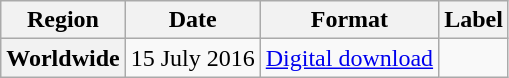<table class="wikitable plainrowheaders">
<tr>
<th scope="col">Region</th>
<th scope="col">Date</th>
<th scope="col">Format</th>
<th scope="col">Label</th>
</tr>
<tr>
<th scope="row">Worldwide</th>
<td>15 July 2016</td>
<td><a href='#'>Digital download</a></td>
<td></td>
</tr>
</table>
